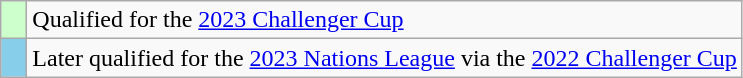<table class="wikitable" style="text-align:left">
<tr>
<td width=10px bgcolor=#ccffcc></td>
<td>Qualified for the <a href='#'>2023 Challenger Cup</a></td>
</tr>
<tr>
<td width=10px bgcolor=#87ceeb></td>
<td>Later qualified for the <a href='#'>2023 Nations League</a> via the <a href='#'>2022 Challenger Cup</a></td>
</tr>
</table>
